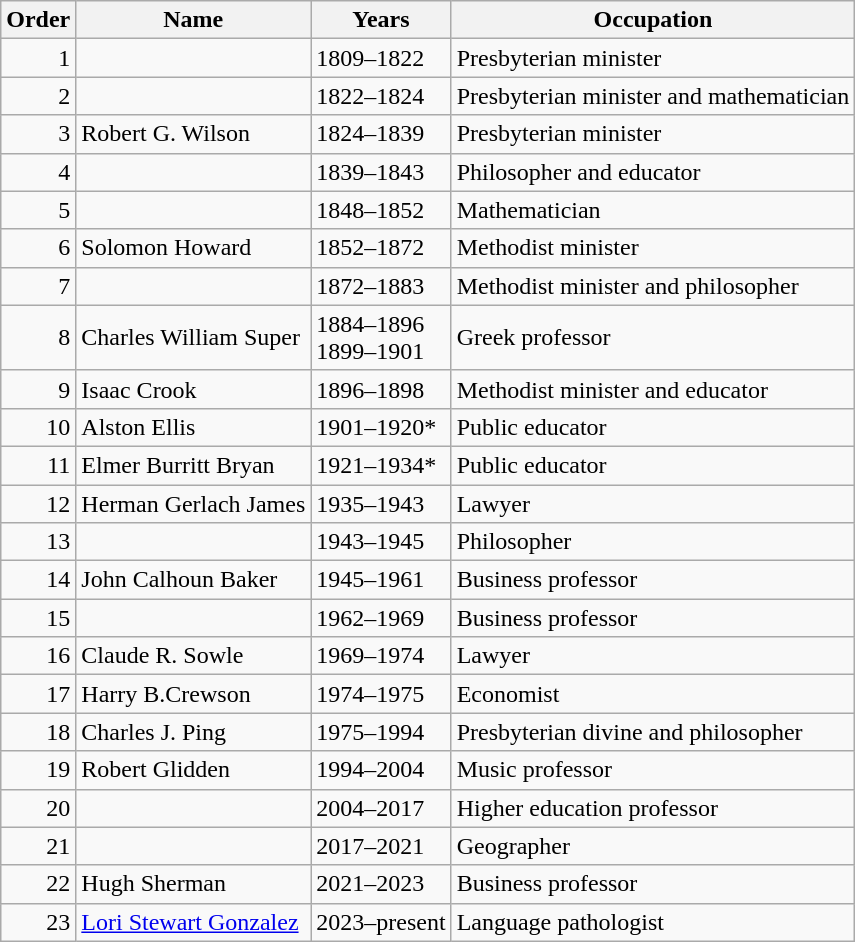<table class="wikitable sortable">
<tr>
<th>Order</th>
<th>Name</th>
<th>Years</th>
<th>Occupation</th>
</tr>
<tr>
<td align=right>1</td>
<td></td>
<td>1809–1822</td>
<td>Presbyterian minister</td>
</tr>
<tr>
<td align=right>2</td>
<td></td>
<td>1822–1824</td>
<td>Presbyterian minister and mathematician</td>
</tr>
<tr>
<td align=right>3</td>
<td>Robert G. Wilson</td>
<td>1824–1839</td>
<td>Presbyterian minister</td>
</tr>
<tr>
<td align=right>4</td>
<td></td>
<td>1839–1843</td>
<td>Philosopher and educator</td>
</tr>
<tr>
<td align=right>5</td>
<td></td>
<td>1848–1852</td>
<td>Mathematician</td>
</tr>
<tr>
<td align=right>6</td>
<td>Solomon Howard</td>
<td>1852–1872</td>
<td>Methodist minister</td>
</tr>
<tr>
<td align=right>7</td>
<td></td>
<td>1872–1883</td>
<td>Methodist minister and philosopher</td>
</tr>
<tr>
<td align=right>8</td>
<td>Charles William Super</td>
<td>1884–1896<br>1899–1901</td>
<td>Greek professor</td>
</tr>
<tr>
<td align=right>9</td>
<td>Isaac Crook</td>
<td>1896–1898</td>
<td>Methodist minister and educator</td>
</tr>
<tr>
<td align=right>10</td>
<td>Alston Ellis</td>
<td>1901–1920*</td>
<td>Public educator</td>
</tr>
<tr>
<td align=right>11</td>
<td>Elmer Burritt Bryan</td>
<td>1921–1934*</td>
<td>Public educator</td>
</tr>
<tr>
<td align=right>12</td>
<td>Herman Gerlach James</td>
<td>1935–1943</td>
<td>Lawyer</td>
</tr>
<tr>
<td align=right>13</td>
<td></td>
<td>1943–1945</td>
<td>Philosopher</td>
</tr>
<tr>
<td align=right>14</td>
<td>John Calhoun Baker</td>
<td>1945–1961</td>
<td>Business professor</td>
</tr>
<tr>
<td align=right>15</td>
<td></td>
<td>1962–1969</td>
<td>Business professor</td>
</tr>
<tr>
<td align=right>16</td>
<td>Claude R. Sowle</td>
<td>1969–1974</td>
<td>Lawyer</td>
</tr>
<tr>
<td align=right>17</td>
<td>Harry B.Crewson</td>
<td>1974–1975</td>
<td>Economist</td>
</tr>
<tr>
<td align=right>18</td>
<td>Charles J. Ping</td>
<td>1975–1994</td>
<td>Presbyterian divine and philosopher</td>
</tr>
<tr>
<td align=right>19</td>
<td>Robert Glidden</td>
<td>1994–2004</td>
<td>Music professor</td>
</tr>
<tr>
<td align=right>20</td>
<td></td>
<td>2004–2017</td>
<td>Higher education professor</td>
</tr>
<tr>
<td align=right>21</td>
<td></td>
<td>2017–2021</td>
<td>Geographer</td>
</tr>
<tr>
<td align=right>22</td>
<td>Hugh Sherman</td>
<td>2021–2023</td>
<td>Business professor</td>
</tr>
<tr>
<td align=right>23</td>
<td><a href='#'>Lori Stewart Gonzalez</a></td>
<td>2023–present</td>
<td>Language pathologist</td>
</tr>
</table>
